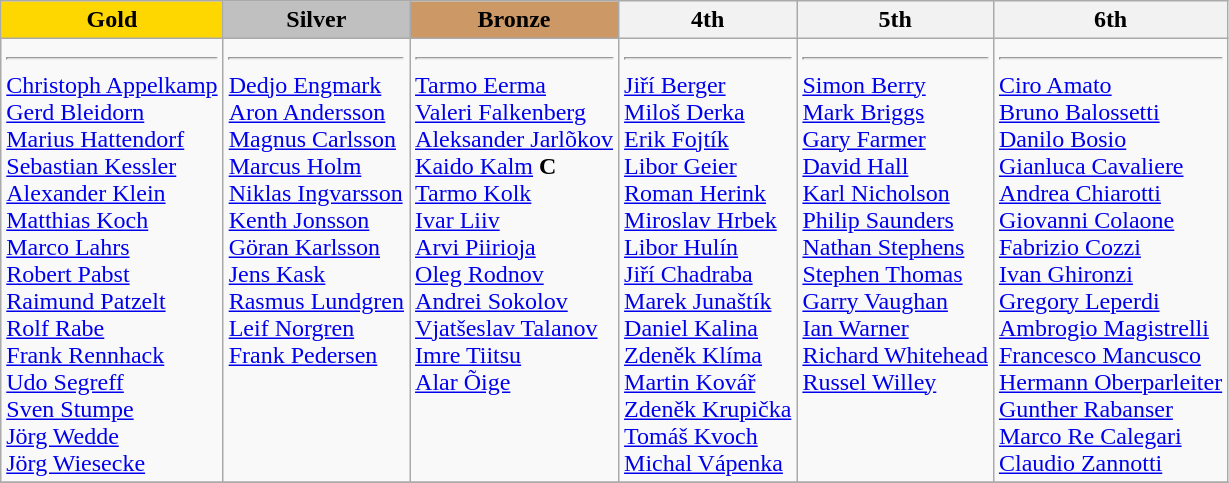<table class="wikitable">
<tr>
<th style="background-color:gold;">Gold</th>
<th style="background-color:silver;">Silver</th>
<th style="background-color:#CC9966;">Bronze</th>
<th>4th</th>
<th>5th</th>
<th>6th</th>
</tr>
<tr valign=top>
<td><hr> <a href='#'>Christoph Appelkamp</a><br> <a href='#'>Gerd Bleidorn</a><br> <a href='#'>Marius Hattendorf</a><br> <a href='#'>Sebastian Kessler</a><br> <a href='#'>Alexander Klein</a><br> <a href='#'>Matthias Koch</a><br> <a href='#'>Marco Lahrs</a><br> <a href='#'>Robert Pabst</a><br> <a href='#'>Raimund Patzelt</a><br> <a href='#'>Rolf Rabe</a><br> <a href='#'>Frank Rennhack</a><br> <a href='#'>Udo Segreff</a><br> <a href='#'>Sven Stumpe</a><br> <a href='#'>Jörg Wedde</a><br> <a href='#'>Jörg Wiesecke</a><br></td>
<td><hr> <a href='#'>Dedjo Engmark</a><br> <a href='#'>Aron Andersson</a><br> <a href='#'>Magnus Carlsson</a><br> <a href='#'>Marcus Holm</a><br> <a href='#'>Niklas Ingvarsson</a><br> <a href='#'>Kenth Jonsson</a><br> <a href='#'>Göran Karlsson</a><br> <a href='#'>Jens Kask</a><br> <a href='#'>Rasmus Lundgren</a><br> <a href='#'>Leif Norgren</a><br>  <a href='#'>Frank Pedersen</a><br></td>
<td><hr> <a href='#'>Tarmo Eerma</a><br> <a href='#'>Valeri Falkenberg</a><br> <a href='#'>Aleksander Jarlõkov</a><br> <a href='#'>Kaido Kalm</a> <strong>C</strong> <br> <a href='#'>Tarmo Kolk</a><br> <a href='#'>Ivar Liiv</a><br> <a href='#'>Arvi Piirioja</a><br> <a href='#'>Oleg Rodnov</a><br> <a href='#'>Andrei Sokolov</a><br> <a href='#'>Vjatšeslav Talanov</a><br> <a href='#'>Imre Tiitsu</a><br>  <a href='#'>Alar Õige</a><br></td>
<td><hr> <a href='#'>Jiří Berger</a><br> <a href='#'>Miloš Derka</a><br> <a href='#'>Erik Fojtík</a><br> <a href='#'>Libor Geier</a><br> <a href='#'>Roman Herink</a><br> <a href='#'>Miroslav Hrbek</a><br> <a href='#'>Libor Hulín</a><br> <a href='#'>Jiří Chadraba</a><br> <a href='#'>Marek Junaštík</a><br> <a href='#'>Daniel Kalina</a><br> <a href='#'>Zdeněk Klíma</a><br> <a href='#'>Martin Kovář</a><br> <a href='#'>Zdeněk Krupička</a><br> <a href='#'>Tomáš Kvoch</a><br> <a href='#'>Michal Vápenka</a><br></td>
<td><hr> <a href='#'>Simon Berry</a><br> <a href='#'>Mark Briggs</a><br> <a href='#'>Gary Farmer</a><br> <a href='#'>David Hall</a><br> <a href='#'>Karl Nicholson</a><br> <a href='#'>Philip Saunders</a><br> <a href='#'>Nathan Stephens</a><br> <a href='#'>Stephen Thomas</a><br> <a href='#'>Garry Vaughan</a><br> <a href='#'>Ian Warner</a><br> <a href='#'>Richard Whitehead</a><br>  <a href='#'>Russel Willey</a><br></td>
<td><hr> <a href='#'>Ciro Amato</a><br> <a href='#'>Bruno Balossetti</a><br> <a href='#'>Danilo Bosio</a><br> <a href='#'>Gianluca Cavaliere</a><br> <a href='#'>Andrea Chiarotti</a><br>  <a href='#'>Giovanni Colaone</a><br> <a href='#'>Fabrizio Cozzi</a><br> <a href='#'>Ivan Ghironzi</a><br> <a href='#'>Gregory Leperdi</a><br> <a href='#'>Ambrogio Magistrelli</a><br> <a href='#'>Francesco Mancusco</a><br> <a href='#'>Hermann Oberparleiter</a><br> <a href='#'>Gunther Rabanser</a><br> <a href='#'>Marco Re Calegari</a><br> <a href='#'>Claudio Zannotti</a><br></td>
</tr>
<tr>
</tr>
</table>
